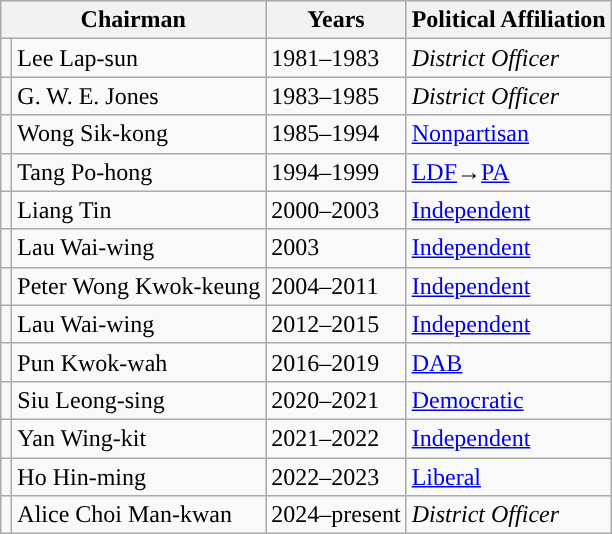<table class="wikitable">
<tr>
<th colspan=2>Chairman</th>
<th>Years</th>
<th>Political Affiliation</th>
</tr>
<tr>
<td style="color:inherit;background:"></td>
<td>Lee Lap-sun</td>
<td>1981–1983</td>
<td><em>District Officer</em></td>
</tr>
<tr>
<td style="color:inherit;background:"></td>
<td>G. W. E. Jones</td>
<td>1983–1985</td>
<td><em>District Officer</em></td>
</tr>
<tr>
<td style="color:inherit;background:"></td>
<td>Wong Sik-kong</td>
<td>1985–1994</td>
<td><a href='#'>Nonpartisan</a></td>
</tr>
<tr>
<td style="color:inherit;background:"></td>
<td>Tang Po-hong</td>
<td>1994–1999</td>
<td><a href='#'>LDF</a>→<a href='#'>PA</a></td>
</tr>
<tr>
<td style="color:inherit;background:"></td>
<td>Liang Tin</td>
<td>2000–2003</td>
<td><a href='#'>Independent</a></td>
</tr>
<tr>
<td style="color:inherit;background:"></td>
<td>Lau Wai-wing</td>
<td>2003</td>
<td><a href='#'>Independent</a></td>
</tr>
<tr>
<td style="color:inherit;background:"></td>
<td>Peter Wong Kwok-keung</td>
<td>2004–2011</td>
<td><a href='#'>Independent</a></td>
</tr>
<tr>
<td style="color:inherit;background:"></td>
<td>Lau Wai-wing</td>
<td>2012–2015</td>
<td><a href='#'>Independent</a></td>
</tr>
<tr>
<td style="color:inherit;background: "></td>
<td>Pun Kwok-wah</td>
<td>2016–2019</td>
<td><a href='#'>DAB</a></td>
</tr>
<tr>
<td style="color:inherit;background:"></td>
<td>Siu Leong-sing</td>
<td>2020–2021</td>
<td><a href='#'>Democratic</a></td>
</tr>
<tr>
<td style="color:inherit;background:"></td>
<td>Yan Wing-kit</td>
<td>2021–2022</td>
<td><a href='#'>Independent</a></td>
</tr>
<tr>
<td style="color:inherit;background:"></td>
<td>Ho Hin-ming</td>
<td>2022–2023</td>
<td><a href='#'>Liberal</a></td>
</tr>
<tr>
<td style="color:inherit;background:"></td>
<td>Alice Choi Man-kwan</td>
<td>2024–present</td>
<td><em>District Officer</em></td>
</tr>
</table>
